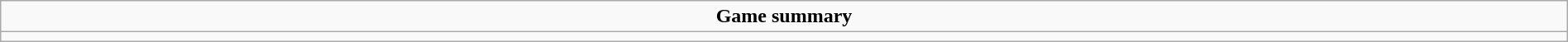<table role="presentation" class="wikitable mw-collapsible autocollapse" width=100%>
<tr>
<td align=center><strong>Game summary</strong></td>
</tr>
<tr>
<td></td>
</tr>
</table>
